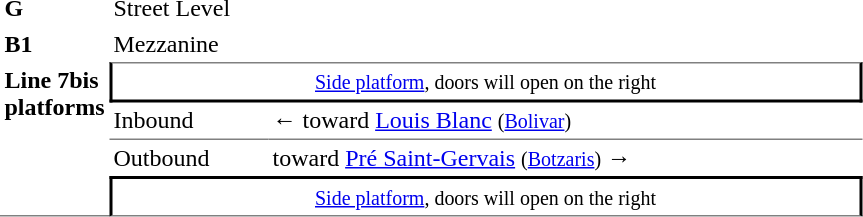<table cellspacing="0" cellpadding="3" border="0" table>
<tr>
<td><strong>G</strong></td>
<td>Street Level</td>
<td></td>
</tr>
<tr>
<td><strong>B1</strong></td>
<td>Mezzanine</td>
<td></td>
</tr>
<tr>
<td rowspan="10" style="border-bottom:solid 1px gray;" width="50" valign="top"><strong>Line 7bis platforms</strong></td>
<td colspan="2" style="border-top:solid 1px gray;border-right:solid 2px black;border-left:solid 2px black;border-bottom:solid 2px black;text-align:center;"><small><a href='#'>Side platform</a>, doors will open on the right</small></td>
</tr>
<tr>
<td style="border-bottom:solid 1px gray;" width="100">Inbound</td>
<td style="border-bottom:solid 1px gray;" width="390">←   toward <a href='#'>Louis Blanc</a> <small>(<a href='#'>Bolivar</a>)</small></td>
</tr>
<tr>
<td>Outbound</td>
<td>   toward <a href='#'>Pré Saint-Gervais</a> <small>(<a href='#'>Botzaris</a>)</small> →</td>
</tr>
<tr>
<td colspan="2" style="border-top:solid 2px black;border-right:solid 2px black;border-left:solid 2px black;border-bottom:solid 1px gray;text-align:center;"><small><a href='#'>Side platform</a>, doors will open on the right</small></td>
</tr>
</table>
